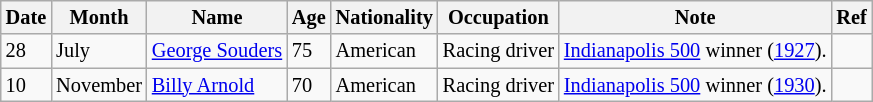<table class="wikitable" style="font-size:85%;">
<tr>
<th>Date</th>
<th>Month</th>
<th>Name</th>
<th>Age</th>
<th>Nationality</th>
<th>Occupation</th>
<th>Note</th>
<th>Ref</th>
</tr>
<tr>
<td>28</td>
<td>July</td>
<td><a href='#'>George Souders</a></td>
<td>75</td>
<td>American</td>
<td>Racing driver</td>
<td><a href='#'>Indianapolis 500</a> winner (<a href='#'>1927</a>).</td>
<td></td>
</tr>
<tr>
<td>10</td>
<td>November</td>
<td><a href='#'>Billy Arnold</a></td>
<td>70</td>
<td>American</td>
<td>Racing driver</td>
<td><a href='#'>Indianapolis 500</a> winner (<a href='#'>1930</a>).</td>
<td></td>
</tr>
</table>
